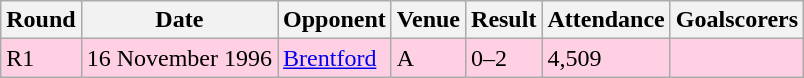<table class="wikitable">
<tr>
<th>Round</th>
<th>Date</th>
<th>Opponent</th>
<th>Venue</th>
<th>Result</th>
<th>Attendance</th>
<th>Goalscorers</th>
</tr>
<tr style="background-color: #ffd0e3;">
<td>R1</td>
<td>16 November 1996</td>
<td><a href='#'>Brentford</a></td>
<td>A</td>
<td>0–2</td>
<td>4,509</td>
<td></td>
</tr>
</table>
